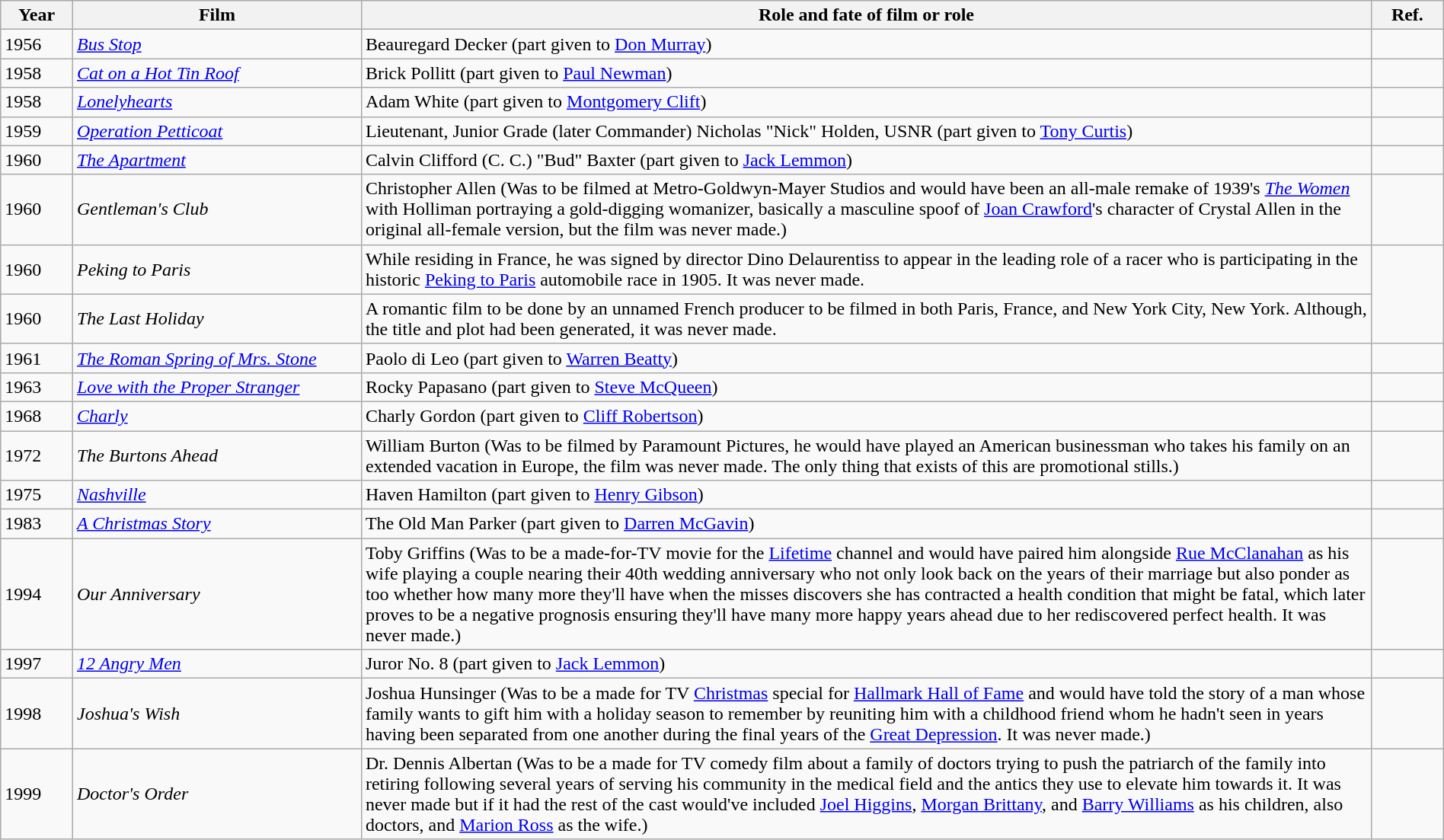<table width="100%" class="wikitable">
<tr>
<th width="5%">Year</th>
<th width="20%">Film</th>
<th width="70%">Role and fate of film or role</th>
<th width="5%">Ref.</th>
</tr>
<tr>
<td>1956</td>
<td><em><a href='#'>Bus Stop</a></em></td>
<td>Beauregard Decker (part given to <a href='#'>Don Murray</a>)</td>
<td></td>
</tr>
<tr>
<td>1958</td>
<td><em><a href='#'>Cat on a Hot Tin Roof</a></em></td>
<td>Brick Pollitt (part given to <a href='#'>Paul Newman</a>)</td>
<td></td>
</tr>
<tr>
<td>1958</td>
<td><em><a href='#'>Lonelyhearts</a></em></td>
<td>Adam White (part given to <a href='#'>Montgomery Clift</a>)</td>
<td></td>
</tr>
<tr>
<td>1959</td>
<td><em><a href='#'>Operation Petticoat</a></em></td>
<td>Lieutenant, Junior Grade (later Commander) Nicholas "Nick" Holden, USNR (part given to <a href='#'>Tony Curtis</a>)</td>
<td></td>
</tr>
<tr>
<td>1960</td>
<td><em><a href='#'>The Apartment</a></em></td>
<td>Calvin Clifford (C. C.) "Bud" Baxter (part given to <a href='#'>Jack Lemmon</a>)</td>
<td></td>
</tr>
<tr>
<td>1960</td>
<td><em>Gentleman's Club</em></td>
<td>Christopher Allen (Was to be filmed at Metro-Goldwyn-Mayer Studios and would have been an all-male remake of 1939's <em><a href='#'>The Women</a></em> with Holliman portraying a gold-digging womanizer, basically a masculine spoof of <a href='#'>Joan Crawford</a>'s character of Crystal Allen in the original all-female version, but the film was never made.)</td>
<td></td>
</tr>
<tr>
<td>1960</td>
<td><em>Peking to Paris</em></td>
<td>While residing in France, he was signed by director Dino Delaurentiss to appear in the leading role of a racer who is participating in the historic <a href='#'>Peking to Paris</a> automobile race in 1905. It was never made.</td>
</tr>
<tr>
<td>1960</td>
<td><em>The Last Holiday</em></td>
<td>A romantic film to be done by an unnamed French producer to be filmed in both Paris, France, and New York City, New York. Although, the title and plot had been generated, it was never made.</td>
</tr>
<tr>
<td>1961</td>
<td><em><a href='#'>The Roman Spring of Mrs. Stone</a></em></td>
<td>Paolo di Leo (part given to <a href='#'>Warren Beatty</a>)</td>
<td></td>
</tr>
<tr>
<td>1963</td>
<td><em><a href='#'>Love with the Proper Stranger</a></em></td>
<td>Rocky Papasano (part given to <a href='#'>Steve McQueen</a>)</td>
<td></td>
</tr>
<tr>
<td>1968</td>
<td><em><a href='#'>Charly</a></em></td>
<td>Charly Gordon (part given to <a href='#'>Cliff Robertson</a>)</td>
<td></td>
</tr>
<tr>
<td>1972</td>
<td><em>The Burtons Ahead</em></td>
<td>William Burton (Was to be filmed by Paramount Pictures, he would have played an American businessman who takes his family on an extended vacation in Europe, the film was never made. The only thing that exists of this are promotional stills.)</td>
<td></td>
</tr>
<tr>
<td>1975</td>
<td><em><a href='#'>Nashville</a></em></td>
<td>Haven Hamilton (part given to <a href='#'>Henry Gibson</a>)</td>
<td></td>
</tr>
<tr>
<td>1983</td>
<td><em><a href='#'>A Christmas Story</a></em></td>
<td>The Old Man Parker (part given to <a href='#'>Darren McGavin</a>)</td>
<td></td>
</tr>
<tr>
<td>1994</td>
<td><em>Our Anniversary</em></td>
<td>Toby Griffins (Was to be a made-for-TV movie for the <a href='#'>Lifetime</a> channel and would have paired him alongside <a href='#'>Rue McClanahan</a> as his wife playing a couple nearing their 40th wedding anniversary who not only look back on the years of their marriage but also ponder as too whether how many more they'll have when the misses discovers she has contracted a health condition that might be fatal, which later proves to be a negative prognosis ensuring they'll have many more happy years ahead due to her rediscovered perfect health. It was never made.)</td>
<td></td>
</tr>
<tr>
<td>1997</td>
<td><em><a href='#'>12 Angry Men</a></em></td>
<td>Juror No. 8 (part given to <a href='#'>Jack Lemmon</a>)</td>
<td></td>
</tr>
<tr>
<td>1998</td>
<td><em>Joshua's Wish</em></td>
<td>Joshua Hunsinger (Was to be a made for TV <a href='#'>Christmas</a> special for <a href='#'>Hallmark Hall of Fame</a> and would have told the story of a man whose family wants to gift him with a holiday season to remember by reuniting him with a childhood friend whom he hadn't seen in years having been separated from one another during the final years of the <a href='#'>Great Depression</a>. It was never made.)</td>
<td></td>
</tr>
<tr>
<td>1999</td>
<td><em>Doctor's Order</em></td>
<td>Dr. Dennis Albertan (Was to be a made for TV comedy film about a family of doctors trying to push the patriarch of the family into retiring following several years of serving his community in the medical field and the antics they use to elevate him towards it. It was never made but if it had the rest of the cast would've included <a href='#'>Joel Higgins</a>, <a href='#'>Morgan Brittany</a>, and <a href='#'>Barry Williams</a> as his children, also doctors, and <a href='#'>Marion Ross</a> as the wife.)</td>
<td></td>
</tr>
</table>
